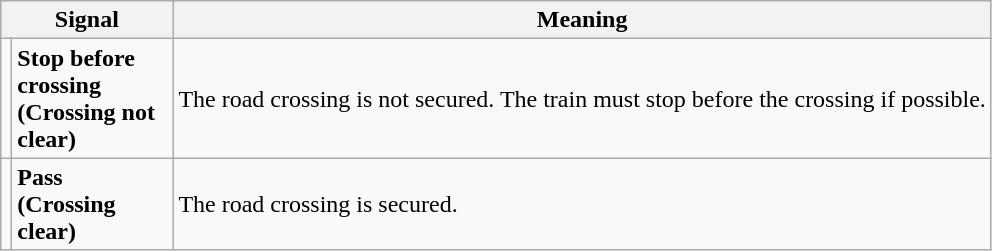<table class="wikitable">
<tr>
<th colspan="2">Signal</th>
<th>Meaning</th>
</tr>
<tr>
<td></td>
<td style="width:100px"><strong>Stop before crossing<br>(Crossing not clear)</strong></td>
<td>The road crossing is not secured. The train must stop before the crossing if possible.</td>
</tr>
<tr>
<td></td>
<td style="width:100px"><strong>Pass<br>(Crossing clear)</strong></td>
<td>The road crossing is secured.</td>
</tr>
</table>
